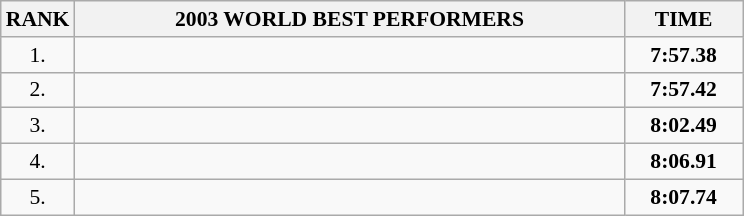<table class="wikitable" style="border-collapse: collapse; font-size: 90%;">
<tr>
<th>RANK</th>
<th align="center" style="width: 25em">2003 WORLD BEST PERFORMERS</th>
<th align="center" style="width: 5em">TIME</th>
</tr>
<tr>
<td align="center">1.</td>
<td></td>
<td align="center"><strong>7:57.38</strong></td>
</tr>
<tr>
<td align="center">2.</td>
<td></td>
<td align="center"><strong>7:57.42</strong></td>
</tr>
<tr>
<td align="center">3.</td>
<td></td>
<td align="center"><strong>8:02.49</strong></td>
</tr>
<tr>
<td align="center">4.</td>
<td></td>
<td align="center"><strong>8:06.91</strong></td>
</tr>
<tr>
<td align="center">5.</td>
<td></td>
<td align="center"><strong>8:07.74</strong></td>
</tr>
</table>
